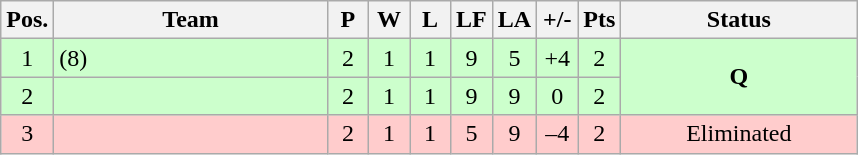<table class="wikitable" style="text-align:center; margin: 1em auto 1em auto, align:left">
<tr>
<th width=20>Pos.</th>
<th width=175>Team</th>
<th width=20>P</th>
<th width=20>W</th>
<th width=20>L</th>
<th width=20>LF</th>
<th width=20>LA</th>
<th width=20>+/-</th>
<th width=20>Pts</th>
<th width=150>Status</th>
</tr>
<tr style="background:#CCFFCC;">
<td>1</td>
<td style="text-align:left;"><strong></strong> (8)</td>
<td>2</td>
<td>1</td>
<td>1</td>
<td>9</td>
<td>5</td>
<td>+4</td>
<td>2</td>
<td rowspan=2><strong>Q</strong></td>
</tr>
<tr style="background:#CCFFCC;">
<td>2</td>
<td style="text-align:left;"><strong></strong></td>
<td>2</td>
<td>1</td>
<td>1</td>
<td>9</td>
<td>9</td>
<td>0</td>
<td>2</td>
</tr>
<tr style="background:#FFCCCC;">
<td>3</td>
<td style="text-align:left;"></td>
<td>2</td>
<td>1</td>
<td>1</td>
<td>5</td>
<td>9</td>
<td>–4</td>
<td>2</td>
<td>Eliminated</td>
</tr>
</table>
